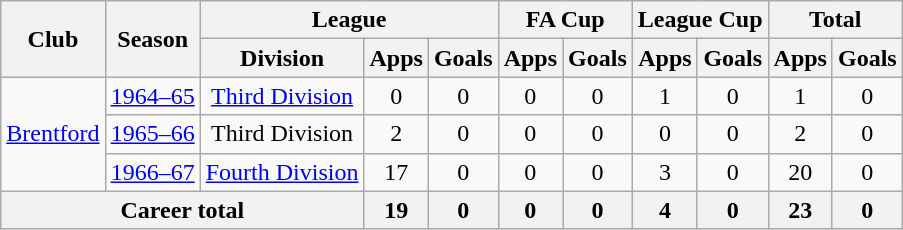<table class="wikitable" style="text-align: center;">
<tr>
<th rowspan="2">Club</th>
<th rowspan="2">Season</th>
<th colspan="3">League</th>
<th colspan="2">FA Cup</th>
<th colspan="2">League Cup</th>
<th colspan="2">Total</th>
</tr>
<tr>
<th>Division</th>
<th>Apps</th>
<th>Goals</th>
<th>Apps</th>
<th>Goals</th>
<th>Apps</th>
<th>Goals</th>
<th>Apps</th>
<th>Goals</th>
</tr>
<tr>
<td rowspan="3"><a href='#'>Brentford</a></td>
<td><a href='#'>1964–65</a></td>
<td><a href='#'>Third Division</a></td>
<td>0</td>
<td>0</td>
<td>0</td>
<td>0</td>
<td>1</td>
<td>0</td>
<td>1</td>
<td>0</td>
</tr>
<tr>
<td><a href='#'>1965–66</a></td>
<td>Third Division</td>
<td>2</td>
<td>0</td>
<td>0</td>
<td>0</td>
<td>0</td>
<td>0</td>
<td>2</td>
<td>0</td>
</tr>
<tr>
<td><a href='#'>1966–67</a></td>
<td><a href='#'>Fourth Division</a></td>
<td>17</td>
<td>0</td>
<td>0</td>
<td>0</td>
<td>3</td>
<td>0</td>
<td>20</td>
<td>0</td>
</tr>
<tr>
<th colspan="3">Career total</th>
<th>19</th>
<th>0</th>
<th>0</th>
<th>0</th>
<th>4</th>
<th>0</th>
<th>23</th>
<th>0</th>
</tr>
</table>
